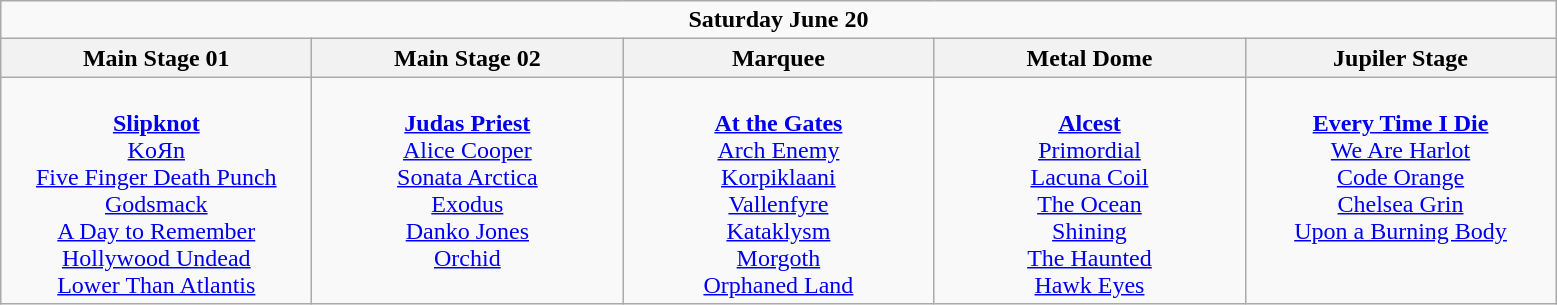<table class="wikitable">
<tr>
<td colspan="5" style="text-align:center;"><strong>Saturday June 20</strong></td>
</tr>
<tr>
<th>Main Stage 01</th>
<th>Main Stage 02</th>
<th>Marquee</th>
<th>Metal Dome</th>
<th>Jupiler Stage</th>
</tr>
<tr>
<td style="text-align:center; vertical-align:top; width:200px;"><br><strong><a href='#'>Slipknot</a></strong> <br>
<a href='#'>KoЯn</a> <br>
<a href='#'>Five Finger Death Punch</a> <br>
<a href='#'>Godsmack</a> <br>
<a href='#'>A Day to Remember</a> <br>
<a href='#'>Hollywood Undead</a> <br>
<a href='#'>Lower Than Atlantis</a></td>
<td style="text-align:center; vertical-align:top; width:200px;"><br><strong><a href='#'>Judas Priest</a></strong> <br>
<a href='#'>Alice Cooper</a> <br>
<a href='#'>Sonata Arctica</a> <br>
<a href='#'>Exodus</a> <br>
<a href='#'>Danko Jones</a> <br>
<a href='#'>Orchid</a></td>
<td style="text-align:center; vertical-align:top; width:200px;"><br><strong><a href='#'>At the Gates</a></strong> <br>
<a href='#'>Arch Enemy</a> <br>
<a href='#'>Korpiklaani</a> <br>
<a href='#'>Vallenfyre</a> <br>
<a href='#'>Kataklysm</a> <br>
<a href='#'>Morgoth</a> <br>
<a href='#'>Orphaned Land</a></td>
<td style="text-align:center; vertical-align:top; width:200px;"><br><strong><a href='#'>Alcest</a></strong><br>
<a href='#'>Primordial</a> <br>
<a href='#'>Lacuna Coil</a> <br>
<a href='#'>The Ocean</a> <br>
<a href='#'>Shining</a> <br>
<a href='#'>The Haunted</a> <br>
<a href='#'>Hawk Eyes</a></td>
<td style="text-align:center; vertical-align:top; width:200px;"><br><strong><a href='#'>Every Time I Die</a></strong><br>
<a href='#'>We Are Harlot</a> <br>
<a href='#'>Code Orange</a> <br>
<a href='#'>Chelsea Grin</a> <br>
<a href='#'>Upon a Burning Body</a> <br></td>
</tr>
</table>
